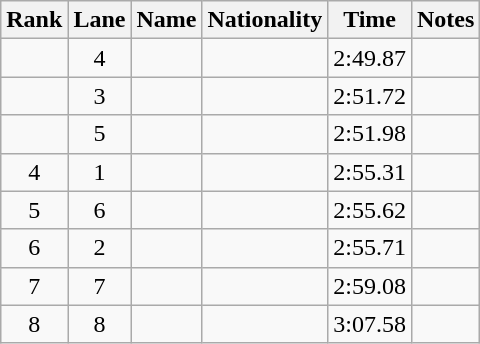<table class="wikitable sortable" style="text-align:center">
<tr>
<th>Rank</th>
<th>Lane</th>
<th>Name</th>
<th>Nationality</th>
<th>Time</th>
<th>Notes</th>
</tr>
<tr>
<td></td>
<td>4</td>
<td align=left></td>
<td align=left></td>
<td>2:49.87</td>
<td></td>
</tr>
<tr>
<td></td>
<td>3</td>
<td align=left></td>
<td align=left></td>
<td>2:51.72</td>
<td></td>
</tr>
<tr>
<td></td>
<td>5</td>
<td align=left></td>
<td align=left></td>
<td>2:51.98</td>
<td></td>
</tr>
<tr>
<td>4</td>
<td>1</td>
<td align=left></td>
<td align=left></td>
<td>2:55.31</td>
<td></td>
</tr>
<tr>
<td>5</td>
<td>6</td>
<td align=left></td>
<td align=left></td>
<td>2:55.62</td>
<td></td>
</tr>
<tr>
<td>6</td>
<td>2</td>
<td align=left></td>
<td align=left></td>
<td>2:55.71</td>
<td></td>
</tr>
<tr>
<td>7</td>
<td>7</td>
<td align=left></td>
<td align=left></td>
<td>2:59.08</td>
<td></td>
</tr>
<tr>
<td>8</td>
<td>8</td>
<td align=left></td>
<td align=left></td>
<td>3:07.58</td>
<td></td>
</tr>
</table>
